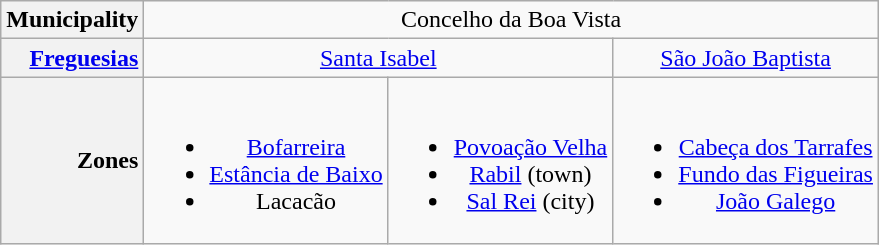<table class="wikitable" style="text-align:center;">
<tr>
<th style="text-align:right;">Municipality</th>
<td colspan=3 style="text-align:center;">Concelho da Boa Vista</td>
</tr>
<tr>
<th style="text-align:right;"><a href='#'>Freguesias</a></th>
<td colspan=2 style="text-align:center;"><a href='#'>Santa Isabel</a></td>
<td style="text-align:center;"><a href='#'>São João Baptista</a></td>
</tr>
<tr>
<th style="text-align:right;">Zones</th>
<td><br><ul><li><a href='#'>Bofarreira</a></li><li><a href='#'>Estância de Baixo</a></li><li>Lacacão</li></ul></td>
<td><br><ul><li><a href='#'>Povoação Velha</a></li><li><a href='#'>Rabil</a> (town)</li><li><a href='#'>Sal Rei</a> (city)</li></ul></td>
<td><br><ul><li><a href='#'>Cabeça dos Tarrafes</a></li><li><a href='#'>Fundo das Figueiras</a></li><li><a href='#'>João Galego</a></li></ul></td>
</tr>
</table>
